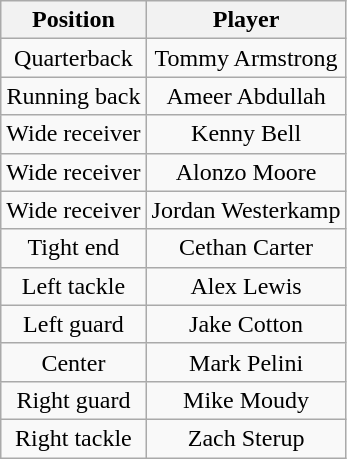<table class="wikitable" style="text-align: center;">
<tr>
<th>Position</th>
<th>Player</th>
</tr>
<tr>
<td>Quarterback</td>
<td>Tommy Armstrong</td>
</tr>
<tr>
<td>Running back</td>
<td>Ameer Abdullah</td>
</tr>
<tr>
<td>Wide receiver</td>
<td>Kenny Bell</td>
</tr>
<tr>
<td>Wide receiver</td>
<td>Alonzo Moore</td>
</tr>
<tr>
<td>Wide receiver</td>
<td>Jordan Westerkamp</td>
</tr>
<tr>
<td>Tight end</td>
<td>Cethan Carter</td>
</tr>
<tr>
<td>Left tackle</td>
<td>Alex Lewis</td>
</tr>
<tr>
<td>Left guard</td>
<td>Jake Cotton</td>
</tr>
<tr>
<td>Center</td>
<td>Mark Pelini</td>
</tr>
<tr>
<td>Right guard</td>
<td>Mike Moudy</td>
</tr>
<tr>
<td>Right tackle</td>
<td>Zach Sterup</td>
</tr>
</table>
